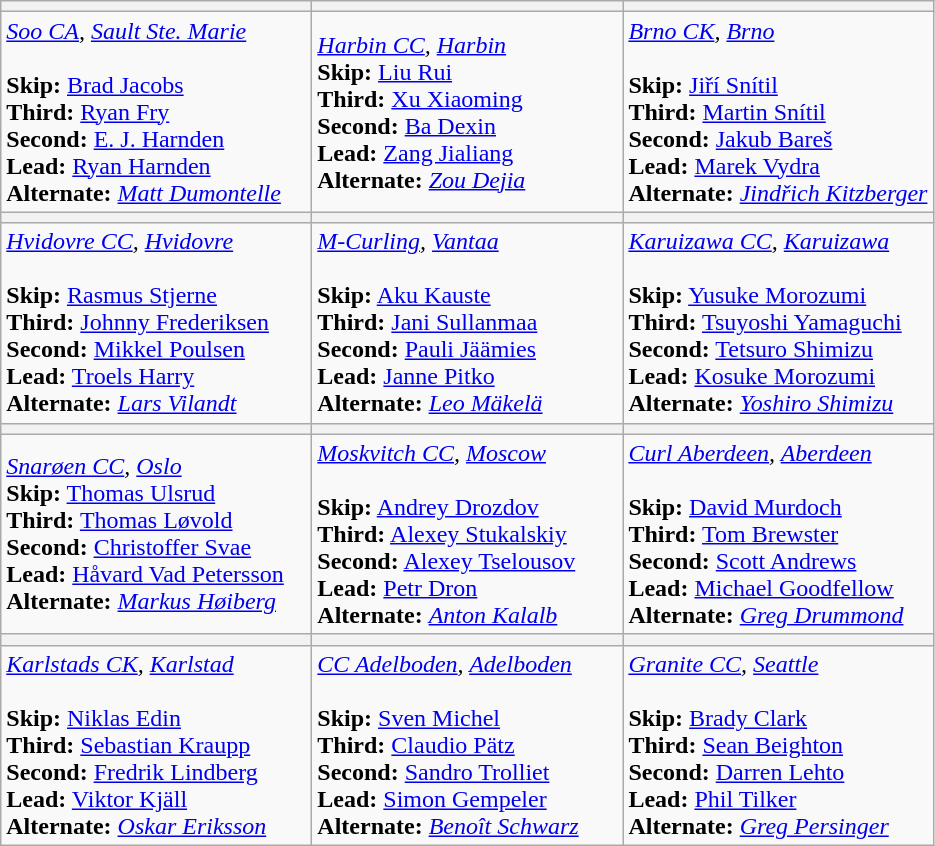<table class="wikitable">
<tr>
<th width=200></th>
<th width=200></th>
<th width=200></th>
</tr>
<tr>
<td><em><a href='#'>Soo CA</a>, <a href='#'>Sault Ste. Marie</a></em><br><br><strong>Skip:</strong> <a href='#'>Brad Jacobs</a><br>   
<strong>Third:</strong> <a href='#'>Ryan Fry</a><br>
<strong>Second:</strong> <a href='#'>E. J. Harnden</a><br>
<strong>Lead:</strong> <a href='#'>Ryan Harnden</a> <br>
<strong>Alternate:</strong> <em><a href='#'>Matt Dumontelle</a></em></td>
<td><em><a href='#'>Harbin CC</a>, <a href='#'>Harbin</a></em><br><strong>Skip:</strong> <a href='#'>Liu Rui</a><br>
<strong>Third:</strong> <a href='#'>Xu Xiaoming</a><br>
<strong>Second:</strong> <a href='#'>Ba Dexin</a><br>
<strong>Lead:</strong> <a href='#'>Zang Jialiang</a><br>
<strong>Alternate:</strong> <em><a href='#'>Zou Dejia</a></em></td>
<td><em><a href='#'>Brno CK</a>, <a href='#'>Brno</a></em><br><br><strong>Skip:</strong> <a href='#'>Jiří Snítil</a><br>
<strong>Third:</strong> <a href='#'>Martin Snítil</a><br>
<strong>Second:</strong> <a href='#'>Jakub Bareš</a><br>
<strong>Lead:</strong> <a href='#'>Marek Vydra</a><br>
<strong>Alternate:</strong> <em><a href='#'>Jindřich Kitzberger</a></em></td>
</tr>
<tr>
<th width=200></th>
<th width=200></th>
<th width=200></th>
</tr>
<tr>
<td><em><a href='#'>Hvidovre CC</a>, <a href='#'>Hvidovre</a></em> <br><br><strong>Skip:</strong> <a href='#'>Rasmus Stjerne</a><br>
<strong>Third:</strong> <a href='#'>Johnny Frederiksen</a><br>
<strong>Second:</strong> <a href='#'>Mikkel Poulsen</a><br>
<strong>Lead:</strong> <a href='#'>Troels Harry</a><br>
<strong>Alternate:</strong> <em><a href='#'>Lars Vilandt</a></em></td>
<td><em><a href='#'>M-Curling</a>, <a href='#'>Vantaa</a></em> <br><br><strong>Skip:</strong> <a href='#'>Aku Kauste</a><br>
<strong>Third:</strong> <a href='#'>Jani Sullanmaa</a><br>
<strong>Second:</strong> <a href='#'>Pauli Jäämies</a><br>
<strong>Lead:</strong> <a href='#'>Janne Pitko</a><br>
<strong>Alternate:</strong> <em><a href='#'>Leo Mäkelä</a></em></td>
<td><em><a href='#'>Karuizawa CC</a>, <a href='#'>Karuizawa</a></em> <br><br><strong>Skip:</strong> <a href='#'>Yusuke Morozumi</a><br>
<strong>Third:</strong> <a href='#'>Tsuyoshi Yamaguchi</a><br>
<strong>Second:</strong> <a href='#'>Tetsuro Shimizu</a><br>
<strong>Lead:</strong> <a href='#'>Kosuke Morozumi</a><br>
<strong>Alternate:</strong> <em><a href='#'>Yoshiro Shimizu</a></em></td>
</tr>
<tr>
<th width=200></th>
<th width=200></th>
<th width=200></th>
</tr>
<tr>
<td><em><a href='#'>Snarøen CC</a>, <a href='#'>Oslo</a></em><br><strong>Skip:</strong> <a href='#'>Thomas Ulsrud</a><br>
<strong>Third:</strong> <a href='#'>Thomas Løvold</a><br> 
<strong>Second:</strong> <a href='#'>Christoffer Svae</a><br>
<strong>Lead:</strong> <a href='#'>Håvard Vad Petersson</a><br>
<strong>Alternate:</strong> <em><a href='#'>Markus Høiberg</a></em></td>
<td><em><a href='#'>Moskvitch CC</a>, <a href='#'>Moscow</a></em> <br><br><strong>Skip:</strong> <a href='#'>Andrey Drozdov</a><br>
<strong>Third:</strong> <a href='#'>Alexey Stukalskiy</a><br>
<strong>Second:</strong> <a href='#'>Alexey Tselousov</a><br>
<strong>Lead:</strong> <a href='#'>Petr Dron</a><br>
<strong>Alternate:</strong> <em><a href='#'>Anton Kalalb</a></em></td>
<td><em><a href='#'>Curl Aberdeen</a>, <a href='#'>Aberdeen</a></em><br><br><strong>Skip:</strong> <a href='#'>David Murdoch</a><br>
<strong>Third:</strong> <a href='#'>Tom Brewster</a><br>
<strong>Second:</strong> <a href='#'>Scott Andrews</a><br>
<strong>Lead:</strong> <a href='#'>Michael Goodfellow</a><br>
<strong>Alternate:</strong> <em><a href='#'>Greg Drummond</a></em></td>
</tr>
<tr>
<th width=200></th>
<th width=200></th>
<th width=200></th>
</tr>
<tr>
<td><em><a href='#'>Karlstads CK</a>, <a href='#'>Karlstad</a></em><br><br><strong>Skip:</strong> <a href='#'>Niklas Edin</a> <br>
<strong>Third:</strong> <a href='#'>Sebastian Kraupp</a> <br>
<strong>Second:</strong> <a href='#'>Fredrik Lindberg</a> <br>
<strong>Lead:</strong> <a href='#'>Viktor Kjäll</a> <br>
<strong>Alternate:</strong> <em><a href='#'>Oskar Eriksson</a></em></td>
<td><em><a href='#'>CC Adelboden</a>, <a href='#'>Adelboden</a></em><br><br><strong>Skip:</strong> <a href='#'>Sven Michel</a><br>
<strong>Third:</strong> <a href='#'>Claudio Pätz</a><br>
<strong>Second:</strong> <a href='#'>Sandro Trolliet</a><br>
<strong>Lead:</strong> <a href='#'>Simon Gempeler</a><br>
<strong>Alternate:</strong> <em><a href='#'>Benoît Schwarz</a></em></td>
<td><em><a href='#'>Granite CC</a>, <a href='#'>Seattle</a></em><br><br><strong>Skip:</strong> <a href='#'>Brady Clark</a><br>
<strong>Third:</strong> <a href='#'>Sean Beighton</a><br>
<strong>Second:</strong> <a href='#'>Darren Lehto</a><br>
<strong>Lead:</strong> <a href='#'>Phil Tilker</a><br>
<strong>Alternate:</strong> <em><a href='#'>Greg Persinger</a></em></td>
</tr>
</table>
